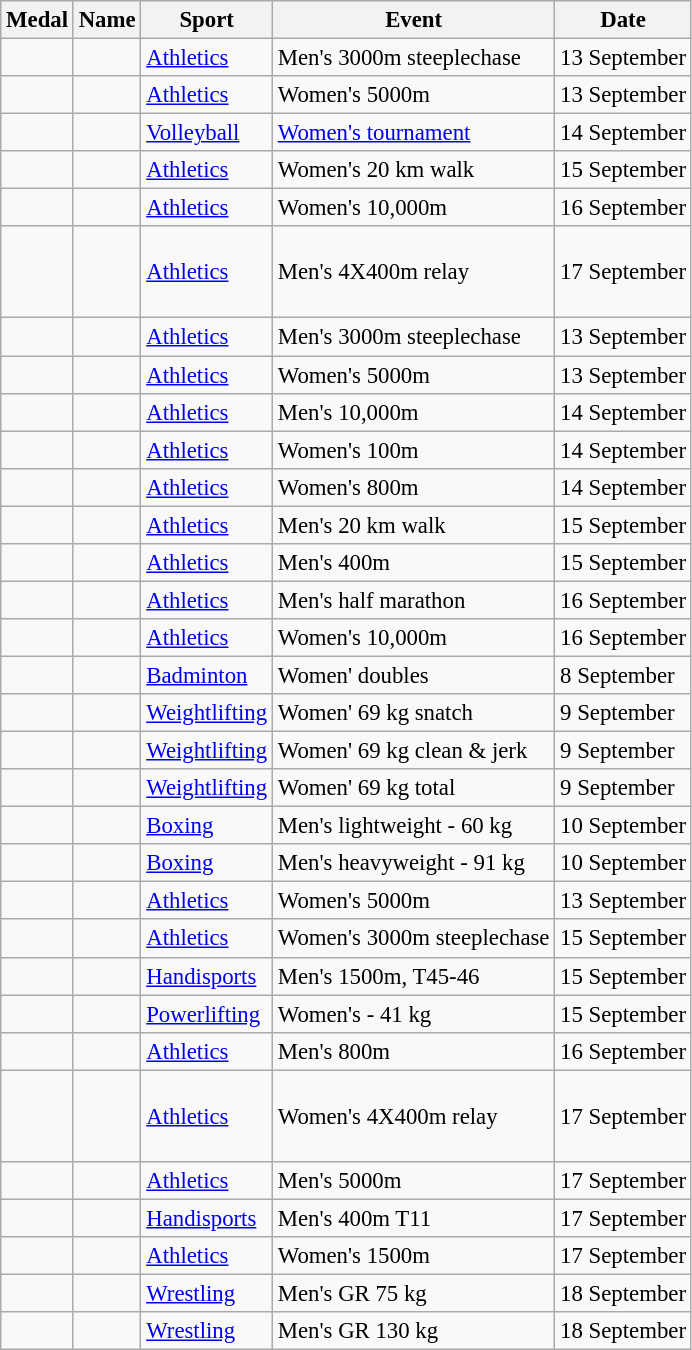<table class="wikitable sortable" style="font-size:95%">
<tr>
<th>Medal</th>
<th>Name</th>
<th>Sport</th>
<th>Event</th>
<th>Date</th>
</tr>
<tr>
<td></td>
<td></td>
<td><a href='#'>Athletics</a></td>
<td>Men's 3000m steeplechase</td>
<td>13 September</td>
</tr>
<tr>
<td></td>
<td></td>
<td><a href='#'>Athletics</a></td>
<td>Women's 5000m</td>
<td>13 September</td>
</tr>
<tr>
<td></td>
<td></td>
<td><a href='#'>Volleyball</a></td>
<td><a href='#'>Women's tournament</a></td>
<td>14 September</td>
</tr>
<tr>
<td></td>
<td></td>
<td><a href='#'>Athletics</a></td>
<td>Women's 20 km walk</td>
<td>15 September</td>
</tr>
<tr>
<td></td>
<td></td>
<td><a href='#'>Athletics</a></td>
<td>Women's 10,000m</td>
<td>16 September</td>
</tr>
<tr>
<td></td>
<td><br><br><br></td>
<td><a href='#'>Athletics</a></td>
<td>Men's 4X400m relay</td>
<td>17 September</td>
</tr>
<tr>
<td></td>
<td></td>
<td><a href='#'>Athletics</a></td>
<td>Men's 3000m steeplechase</td>
<td>13 September</td>
</tr>
<tr>
<td></td>
<td></td>
<td><a href='#'>Athletics</a></td>
<td>Women's 5000m</td>
<td>13 September</td>
</tr>
<tr>
<td></td>
<td></td>
<td><a href='#'>Athletics</a></td>
<td>Men's 10,000m</td>
<td>14 September</td>
</tr>
<tr>
<td></td>
<td></td>
<td><a href='#'>Athletics</a></td>
<td>Women's 100m</td>
<td>14 September</td>
</tr>
<tr>
<td></td>
<td></td>
<td><a href='#'>Athletics</a></td>
<td>Women's 800m</td>
<td>14 September</td>
</tr>
<tr>
<td></td>
<td></td>
<td><a href='#'>Athletics</a></td>
<td>Men's 20 km walk</td>
<td>15 September</td>
</tr>
<tr>
<td></td>
<td></td>
<td><a href='#'>Athletics</a></td>
<td>Men's 400m</td>
<td>15 September</td>
</tr>
<tr>
<td></td>
<td></td>
<td><a href='#'>Athletics</a></td>
<td>Men's half marathon</td>
<td>16 September</td>
</tr>
<tr>
<td></td>
<td></td>
<td><a href='#'>Athletics</a></td>
<td>Women's 10,000m</td>
<td>16 September</td>
</tr>
<tr>
<td></td>
<td><br></td>
<td><a href='#'>Badminton</a></td>
<td>Women' doubles</td>
<td>8 September</td>
</tr>
<tr>
<td></td>
<td></td>
<td><a href='#'>Weightlifting</a></td>
<td>Women' 69 kg snatch</td>
<td>9 September</td>
</tr>
<tr>
<td></td>
<td></td>
<td><a href='#'>Weightlifting</a></td>
<td>Women' 69 kg clean & jerk</td>
<td>9 September</td>
</tr>
<tr>
<td></td>
<td></td>
<td><a href='#'>Weightlifting</a></td>
<td>Women' 69 kg total</td>
<td>9 September</td>
</tr>
<tr>
<td></td>
<td></td>
<td><a href='#'>Boxing</a></td>
<td>Men's lightweight - 60 kg</td>
<td>10 September</td>
</tr>
<tr>
<td></td>
<td></td>
<td><a href='#'>Boxing</a></td>
<td>Men's heavyweight - 91 kg</td>
<td>10 September</td>
</tr>
<tr>
<td></td>
<td></td>
<td><a href='#'>Athletics</a></td>
<td>Women's 5000m</td>
<td>13 September</td>
</tr>
<tr>
<td></td>
<td></td>
<td><a href='#'>Athletics</a></td>
<td>Women's 3000m steeplechase</td>
<td>15 September</td>
</tr>
<tr>
<td></td>
<td></td>
<td><a href='#'>Handisports</a></td>
<td>Men's 1500m, T45-46</td>
<td>15 September</td>
</tr>
<tr>
<td></td>
<td></td>
<td><a href='#'>Powerlifting</a></td>
<td>Women's - 41 kg</td>
<td>15 September</td>
</tr>
<tr>
<td></td>
<td></td>
<td><a href='#'>Athletics</a></td>
<td>Men's 800m</td>
<td>16 September</td>
</tr>
<tr>
<td></td>
<td><br><br><br></td>
<td><a href='#'>Athletics</a></td>
<td>Women's 4X400m relay</td>
<td>17 September</td>
</tr>
<tr>
<td></td>
<td></td>
<td><a href='#'>Athletics</a></td>
<td>Men's 5000m</td>
<td>17 September</td>
</tr>
<tr>
<td></td>
<td></td>
<td><a href='#'>Handisports</a></td>
<td>Men's 400m T11</td>
<td>17 September</td>
</tr>
<tr>
<td></td>
<td></td>
<td><a href='#'>Athletics</a></td>
<td>Women's 1500m</td>
<td>17 September</td>
</tr>
<tr>
<td></td>
<td></td>
<td><a href='#'>Wrestling</a></td>
<td>Men's GR 75 kg</td>
<td>18 September</td>
</tr>
<tr>
<td></td>
<td></td>
<td><a href='#'>Wrestling</a></td>
<td>Men's GR 130 kg</td>
<td>18 September</td>
</tr>
</table>
